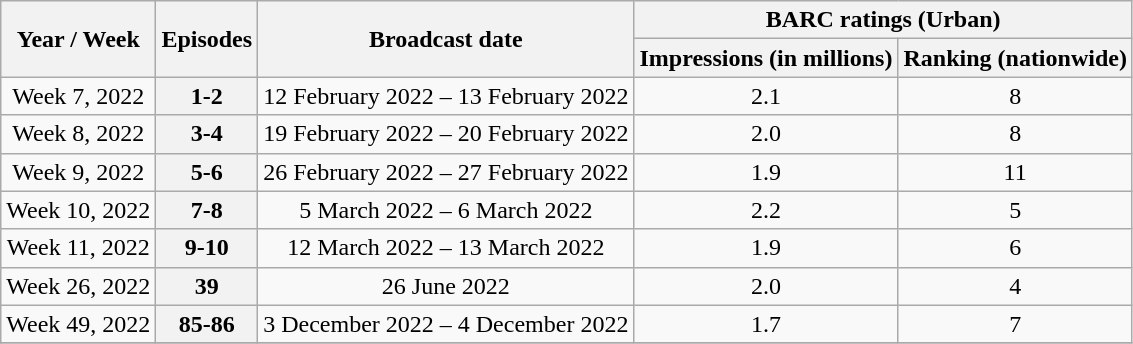<table class="wikitable" style="text-align:center">
<tr>
<th rowspan="2">Year / Week</th>
<th rowspan="2">Episodes</th>
<th rowspan="2">Broadcast date</th>
<th colspan="2">BARC ratings (Urban)</th>
</tr>
<tr>
<th>Impressions (in millions)</th>
<th>Ranking (nationwide)</th>
</tr>
<tr>
<td>Week 7, 2022</td>
<th>1-2</th>
<td>12 February 2022 – 13 February 2022</td>
<td>2.1</td>
<td>8</td>
</tr>
<tr>
<td>Week 8, 2022</td>
<th>3-4</th>
<td>19 February 2022 – 20 February 2022</td>
<td>2.0</td>
<td>8</td>
</tr>
<tr>
<td>Week 9, 2022</td>
<th>5-6</th>
<td>26 February 2022 – 27 February 2022</td>
<td>1.9</td>
<td>11</td>
</tr>
<tr>
<td>Week 10, 2022</td>
<th>7-8</th>
<td>5 March 2022 – 6 March 2022</td>
<td>2.2</td>
<td>5</td>
</tr>
<tr>
<td>Week 11, 2022</td>
<th>9-10</th>
<td>12 March 2022 – 13 March 2022</td>
<td>1.9</td>
<td>6</td>
</tr>
<tr>
<td>Week 26, 2022</td>
<th>39</th>
<td>26 June 2022</td>
<td>2.0</td>
<td>4</td>
</tr>
<tr>
<td>Week 49, 2022</td>
<th>85-86</th>
<td>3 December 2022 – 4 December 2022</td>
<td>1.7</td>
<td>7</td>
</tr>
<tr>
</tr>
</table>
